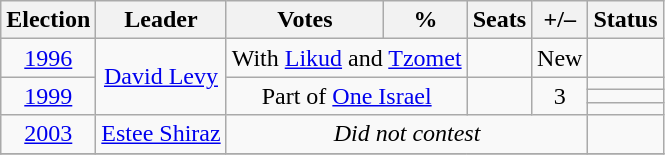<table class=wikitable style=text-align:center>
<tr>
<th>Election</th>
<th>Leader</th>
<th>Votes</th>
<th>%</th>
<th>Seats</th>
<th>+/–</th>
<th>Status</th>
</tr>
<tr>
<td><a href='#'>1996</a></td>
<td rowspan=4><a href='#'>David Levy</a></td>
<td colspan=2>With <a href='#'>Likud</a> and <a href='#'>Tzomet</a></td>
<td></td>
<td>New</td>
<td></td>
</tr>
<tr>
<td rowspan=3><a href='#'>1999</a></td>
<td colspan=2 rowspan=3>Part of <a href='#'>One Israel</a></td>
<td rowspan=3></td>
<td rowspan=3> 3</td>
<td></td>
</tr>
<tr>
<td></td>
</tr>
<tr>
<td></td>
</tr>
<tr>
<td><a href='#'>2003</a></td>
<td><a href='#'>Estee Shiraz</a></td>
<td colspan="4"><em>Did not contest </em></td>
<td></td>
</tr>
<tr>
</tr>
</table>
